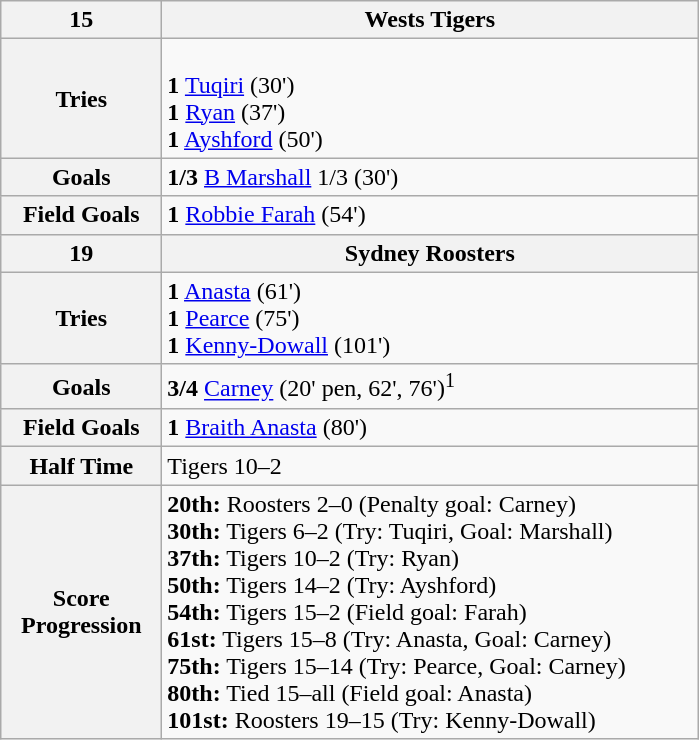<table class="wikitable" style="text-align:left; text-align:left">
<tr>
<th width=100>15</th>
<th width=350> Wests Tigers</th>
</tr>
<tr>
<th>Tries</th>
<td><br><strong>1</strong> <a href='#'>Tuqiri</a> (30')<br><strong>1</strong> <a href='#'>Ryan</a> (37')<br><strong>1</strong> <a href='#'>Ayshford</a> (50')</td>
</tr>
<tr>
<th>Goals</th>
<td><strong>1/3</strong> <a href='#'>B Marshall</a> 1/3 (30')</td>
</tr>
<tr>
<th>Field Goals</th>
<td><strong>1</strong> <a href='#'>Robbie Farah</a> (54')</td>
</tr>
<tr>
<th>19</th>
<th> Sydney Roosters</th>
</tr>
<tr>
<th>Tries</th>
<td><strong>1</strong> <a href='#'>Anasta</a> (61')<br><strong>1</strong> <a href='#'>Pearce</a> (75')<br><strong>1</strong> <a href='#'>Kenny-Dowall</a> (101')</td>
</tr>
<tr>
<th>Goals</th>
<td><strong>3/4</strong> <a href='#'>Carney</a> (20' pen, 62', 76')<sup>1</sup></td>
</tr>
<tr>
<th>Field Goals</th>
<td><strong>1</strong> <a href='#'>Braith Anasta</a> (80')</td>
</tr>
<tr>
<th>Half Time</th>
<td>Tigers 10–2</td>
</tr>
<tr>
<th>Score Progression</th>
<td><strong>20th:</strong> Roosters 2–0 (Penalty goal: Carney)<br><strong>30th:</strong> Tigers 6–2 (Try: Tuqiri, Goal: Marshall)<br><strong>37th:</strong> Tigers 10–2 (Try: Ryan)<br><strong>50th:</strong> Tigers 14–2 (Try: Ayshford)<br><strong>54th:</strong> Tigers 15–2 (Field goal: Farah)<br><strong>61st:</strong> Tigers 15–8 (Try: Anasta, Goal: Carney)<br><strong>75th:</strong> Tigers 15–14 (Try: Pearce, Goal: Carney)<br><strong>80th:</strong> Tied 15–all (Field goal: Anasta)<br><strong>101st:</strong> Roosters 19–15 (Try: Kenny-Dowall)</td>
</tr>
</table>
